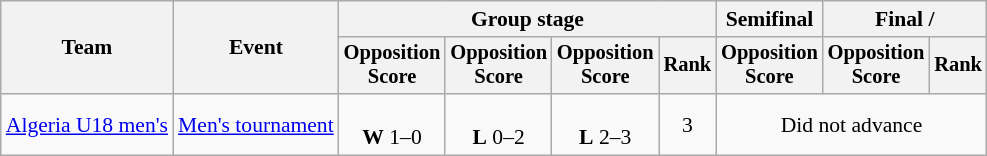<table class="wikitable" style="text-align:center; font-size:90%">
<tr>
<th rowspan=2>Team</th>
<th rowspan=2>Event</th>
<th colspan=4>Group stage</th>
<th>Semifinal</th>
<th colspan=2>Final / </th>
</tr>
<tr style="font-size:95%">
<th>Opposition<br>Score</th>
<th>Opposition<br>Score</th>
<th>Opposition<br>Score</th>
<th>Rank</th>
<th>Opposition<br>Score</th>
<th>Opposition<br>Score</th>
<th>Rank</th>
</tr>
<tr>
<td align=left><a href='#'>Algeria U18 men's</a></td>
<td align=left><a href='#'>Men's tournament</a></td>
<td><br><strong>W</strong> 1–0</td>
<td><br><strong>L</strong> 0–2</td>
<td><br><strong>L</strong> 2–3</td>
<td>3</td>
<td colspan="3">Did not advance</td>
</tr>
</table>
